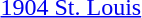<table>
<tr valign="top">
<td><a href='#'>1904 St. Louis</a><br></td>
<td></td>
<td></td>
<td></td>
</tr>
</table>
